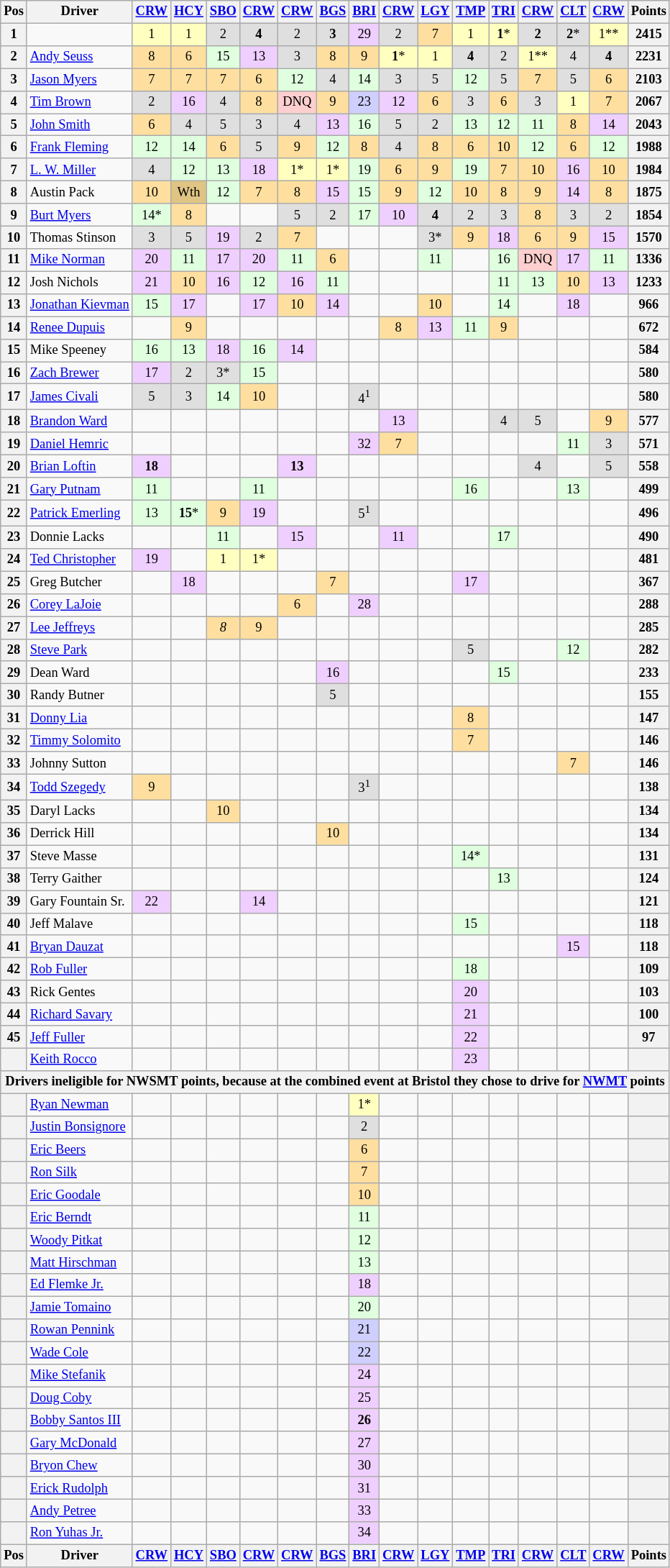<table class="wikitable" style="font-size:77%; text-align:center;">
<tr valign="center">
<th valign="middle">Pos</th>
<th valign="middle">Driver</th>
<th><a href='#'>CRW</a></th>
<th><a href='#'>HCY</a></th>
<th><a href='#'>SBO</a></th>
<th><a href='#'>CRW</a></th>
<th><a href='#'>CRW</a></th>
<th><a href='#'>BGS</a></th>
<th><a href='#'>BRI</a></th>
<th><a href='#'>CRW</a></th>
<th><a href='#'>LGY</a></th>
<th><a href='#'>TMP</a></th>
<th><a href='#'>TRI</a></th>
<th><a href='#'>CRW</a></th>
<th><a href='#'>CLT</a></th>
<th><a href='#'>CRW</a></th>
<th valign="middle">Points</th>
</tr>
<tr>
<th>1</th>
<td align="left"></td>
<td style="background:#FFFFBF;">1</td>
<td style="background:#FFFFBF;">1</td>
<td style="background:#DFDFDF;">2</td>
<td style="background:#DFDFDF;"><strong>4</strong></td>
<td style="background:#DFDFDF;">2</td>
<td style="background:#DFDFDF;"><strong>3</strong></td>
<td style="background:#EFCFFF;">29</td>
<td style="background:#DFDFDF;">2</td>
<td style="background:#FFDF9F;">7</td>
<td style="background:#FFFFBF;">1</td>
<td style="background:#FFFFBF;"><strong>1</strong>*</td>
<td style="background:#DFDFDF;"><strong>2</strong></td>
<td style="background:#DFDFDF;"><strong>2</strong>*</td>
<td style="background:#FFFFBF;">1**</td>
<th>2415</th>
</tr>
<tr>
<th>2</th>
<td align="left"><a href='#'>Andy Seuss</a></td>
<td style="background:#FFDF9F;">8</td>
<td style="background:#FFDF9F;">6</td>
<td style="background:#DFFFDF;">15</td>
<td style="background:#EFCFFF;">13</td>
<td style="background:#DFDFDF;">3</td>
<td style="background:#FFDF9F;">8</td>
<td style="background:#FFDF9F;">9</td>
<td style="background:#FFFFBF;"><strong>1</strong>*</td>
<td style="background:#FFFFBF;">1</td>
<td style="background:#DFDFDF;"><strong>4</strong></td>
<td style="background:#DFDFDF;">2</td>
<td style="background:#FFFFBF;">1**</td>
<td style="background:#DFDFDF;">4</td>
<td style="background:#DFDFDF;"><strong>4</strong></td>
<th>2231</th>
</tr>
<tr>
<th>3</th>
<td align="left"><a href='#'>Jason Myers</a></td>
<td style="background:#FFDF9F;">7</td>
<td style="background:#FFDF9F;">7</td>
<td style="background:#FFDF9F;">7</td>
<td style="background:#FFDF9F;">6</td>
<td style="background:#DFFFDF;">12</td>
<td style="background:#DFDFDF;">4</td>
<td style="background:#DFFFDF;">14</td>
<td style="background:#DFDFDF;">3</td>
<td style="background:#DFDFDF;">5</td>
<td style="background:#DFFFDF;">12</td>
<td style="background:#DFDFDF;">5</td>
<td style="background:#FFDF9F;">7</td>
<td style="background:#DFDFDF;">5</td>
<td style="background:#FFDF9F;">6</td>
<th>2103</th>
</tr>
<tr>
<th>4</th>
<td align="left"><a href='#'>Tim Brown</a></td>
<td style="background:#DFDFDF;">2</td>
<td style="background:#EFCFFF;">16</td>
<td style="background:#DFDFDF;">4</td>
<td style="background:#FFDF9F;">8</td>
<td style="background:#FFCFCF;">DNQ</td>
<td style="background:#FFDF9F;">9</td>
<td style="background:#CFCFFF;">23</td>
<td style="background:#EFCFFF;">12</td>
<td style="background:#FFDF9F;">6</td>
<td style="background:#DFDFDF;">3</td>
<td style="background:#FFDF9F;">6</td>
<td style="background:#DFDFDF;">3</td>
<td style="background:#FFFFBF;">1</td>
<td style="background:#FFDF9F;">7</td>
<th>2067</th>
</tr>
<tr>
<th>5</th>
<td align="left"><a href='#'>John Smith</a></td>
<td style="background:#FFDF9F;">6</td>
<td style="background:#DFDFDF;">4</td>
<td style="background:#DFDFDF;">5</td>
<td style="background:#DFDFDF;">3</td>
<td style="background:#DFDFDF;">4</td>
<td style="background:#EFCFFF;">13</td>
<td style="background:#DFFFDF;">16</td>
<td style="background:#DFDFDF;">5</td>
<td style="background:#DFDFDF;">2</td>
<td style="background:#DFFFDF;">13</td>
<td style="background:#DFFFDF;">12</td>
<td style="background:#DFFFDF;">11</td>
<td style="background:#FFDF9F;">8</td>
<td style="background:#EFCFFF;">14</td>
<th>2043</th>
</tr>
<tr>
<th>6</th>
<td align="left"><a href='#'>Frank Fleming</a></td>
<td style="background:#DFFFDF;">12</td>
<td style="background:#DFFFDF;">14</td>
<td style="background:#FFDF9F;">6</td>
<td style="background:#DFDFDF;">5</td>
<td style="background:#FFDF9F;">9</td>
<td style="background:#DFFFDF;">12</td>
<td style="background:#FFDF9F;">8</td>
<td style="background:#DFDFDF;">4</td>
<td style="background:#FFDF9F;">8</td>
<td style="background:#FFDF9F;">6</td>
<td style="background:#FFDF9F;">10</td>
<td style="background:#DFFFDF;">12</td>
<td style="background:#FFDF9F;">6</td>
<td style="background:#DFFFDF;">12</td>
<th>1988</th>
</tr>
<tr>
<th>7</th>
<td align="left"><a href='#'>L. W. Miller</a></td>
<td style="background:#DFDFDF;">4</td>
<td style="background:#DFFFDF;">12</td>
<td style="background:#DFFFDF;">13</td>
<td style="background:#EFCFFF;">18</td>
<td style="background:#FFFFBF;">1*</td>
<td style="background:#FFFFBF;">1*</td>
<td style="background:#DFFFDF;">19</td>
<td style="background:#FFDF9F;">6</td>
<td style="background:#FFDF9F;">9</td>
<td style="background:#DFFFDF;">19</td>
<td style="background:#FFDF9F;">7</td>
<td style="background:#FFDF9F;">10</td>
<td style="background:#EFCFFF;">16</td>
<td style="background:#FFDF9F;">10</td>
<th>1984</th>
</tr>
<tr>
<th>8</th>
<td align="left">Austin Pack</td>
<td style="background:#FFDF9F;">10</td>
<td style="background:#DFC484;">Wth</td>
<td style="background:#DFFFDF;">12</td>
<td style="background:#FFDF9F;">7</td>
<td style="background:#FFDF9F;">8</td>
<td style="background:#EFCFFF;">15</td>
<td style="background:#DFFFDF;">15</td>
<td style="background:#FFDF9F;">9</td>
<td style="background:#DFFFDF;">12</td>
<td style="background:#FFDF9F;">10</td>
<td style="background:#FFDF9F;">8</td>
<td style="background:#FFDF9F;">9</td>
<td style="background:#EFCFFF;">14</td>
<td style="background:#FFDF9F;">8</td>
<th>1875</th>
</tr>
<tr>
<th>9</th>
<td align="left"><a href='#'>Burt Myers</a></td>
<td style="background:#DFFFDF;">14*</td>
<td style="background:#FFDF9F;">8</td>
<td></td>
<td></td>
<td style="background:#DFDFDF;">5</td>
<td style="background:#DFDFDF;">2</td>
<td style="background:#DFFFDF;">17</td>
<td style="background:#EFCFFF;">10</td>
<td style="background:#DFDFDF;"><strong>4</strong></td>
<td style="background:#DFDFDF;">2</td>
<td style="background:#DFDFDF;">3</td>
<td style="background:#FFDF9F;">8</td>
<td style="background:#DFDFDF;">3</td>
<td style="background:#DFDFDF;">2</td>
<th>1854</th>
</tr>
<tr>
<th>10</th>
<td align="left">Thomas Stinson</td>
<td style="background:#DFDFDF;">3</td>
<td style="background:#DFDFDF;">5</td>
<td style="background:#EFCFFF;">19</td>
<td style="background:#DFDFDF;">2</td>
<td style="background:#FFDF9F;">7</td>
<td></td>
<td></td>
<td></td>
<td style="background:#DFDFDF;">3*</td>
<td style="background:#FFDF9F;">9</td>
<td style="background:#EFCFFF;">18</td>
<td style="background:#FFDF9F;">6</td>
<td style="background:#FFDF9F;">9</td>
<td style="background:#EFCFFF;">15</td>
<th>1570</th>
</tr>
<tr>
<th>11</th>
<td align="left"><a href='#'>Mike Norman</a></td>
<td style="background:#EFCFFF;">20</td>
<td style="background:#DFFFDF;">11</td>
<td style="background:#EFCFFF;">17</td>
<td style="background:#EFCFFF;">20</td>
<td style="background:#DFFFDF;">11</td>
<td style="background:#FFDF9F;">6</td>
<td></td>
<td></td>
<td style="background:#DFFFDF;">11</td>
<td></td>
<td style="background:#DFFFDF;">16</td>
<td style="background:#FFCFCF;">DNQ</td>
<td style="background:#EFCFFF;">17</td>
<td style="background:#DFFFDF;">11</td>
<th>1336</th>
</tr>
<tr>
<th>12</th>
<td align="left">Josh Nichols</td>
<td style="background:#EFCFFF;">21</td>
<td style="background:#FFDF9F;">10</td>
<td style="background:#EFCFFF;">16</td>
<td style="background:#DFFFDF;">12</td>
<td style="background:#EFCFFF;">16</td>
<td style="background:#DFFFDF;">11</td>
<td></td>
<td></td>
<td></td>
<td></td>
<td style="background:#DFFFDF;">11</td>
<td style="background:#DFFFDF;">13</td>
<td style="background:#FFDF9F;">10</td>
<td style="background:#EFCFFF;">13</td>
<th>1233</th>
</tr>
<tr>
<th>13</th>
<td align="left"><a href='#'>Jonathan Kievman</a></td>
<td style="background:#DFFFDF;">15</td>
<td style="background:#EFCFFF;">17</td>
<td></td>
<td style="background:#EFCFFF;">17</td>
<td style="background:#FFDF9F;">10</td>
<td style="background:#EFCFFF;">14</td>
<td></td>
<td></td>
<td style="background:#FFDF9F;">10</td>
<td></td>
<td style="background:#DFFFDF;">14</td>
<td></td>
<td style="background:#EFCFFF;">18</td>
<td></td>
<th>966</th>
</tr>
<tr>
<th>14</th>
<td align="left"><a href='#'>Renee Dupuis</a></td>
<td></td>
<td style="background:#FFDF9F;">9</td>
<td></td>
<td></td>
<td></td>
<td></td>
<td></td>
<td style="background:#FFDF9F;">8</td>
<td style="background:#EFCFFF;">13</td>
<td style="background:#DFFFDF;">11</td>
<td style="background:#FFDF9F;">9</td>
<td></td>
<td></td>
<td></td>
<th>672</th>
</tr>
<tr>
<th>15</th>
<td align="left">Mike Speeney</td>
<td style="background:#DFFFDF;">16</td>
<td style="background:#DFFFDF;">13</td>
<td style="background:#EFCFFF;">18</td>
<td style="background:#DFFFDF;">16</td>
<td style="background:#EFCFFF;">14</td>
<td></td>
<td></td>
<td></td>
<td></td>
<td></td>
<td></td>
<td></td>
<td></td>
<td></td>
<th>584</th>
</tr>
<tr>
<th>16</th>
<td align="left"><a href='#'>Zach Brewer</a></td>
<td style="background:#EFCFFF;">17</td>
<td style="background:#DFDFDF;">2</td>
<td style="background:#DFDFDF;">3*</td>
<td style="background:#DFFFDF;">15</td>
<td></td>
<td></td>
<td></td>
<td></td>
<td></td>
<td></td>
<td></td>
<td></td>
<td></td>
<td></td>
<th>580</th>
</tr>
<tr>
<th>17</th>
<td align="left"><a href='#'>James Civali</a></td>
<td style="background:#DFDFDF;">5</td>
<td style="background:#DFDFDF;">3</td>
<td style="background:#DFFFDF;">14</td>
<td style="background:#FFDF9F;">10</td>
<td></td>
<td></td>
<td style="background:#DFDFDF;">4<sup>1</sup></td>
<td></td>
<td></td>
<td></td>
<td></td>
<td></td>
<td></td>
<td></td>
<th>580</th>
</tr>
<tr>
<th>18</th>
<td align="left"><a href='#'>Brandon Ward</a></td>
<td></td>
<td></td>
<td></td>
<td></td>
<td></td>
<td></td>
<td></td>
<td style="background:#EFCFFF;">13</td>
<td></td>
<td></td>
<td style="background:#DFDFDF;">4</td>
<td style="background:#DFDFDF;">5</td>
<td></td>
<td style="background:#FFDF9F;">9</td>
<th>577</th>
</tr>
<tr>
<th>19</th>
<td align="left"><a href='#'>Daniel Hemric</a></td>
<td></td>
<td></td>
<td></td>
<td></td>
<td></td>
<td></td>
<td style="background:#EFCFFF;">32</td>
<td style="background:#FFDF9F;">7</td>
<td></td>
<td></td>
<td></td>
<td></td>
<td style="background:#DFFFDF;">11</td>
<td style="background:#DFDFDF;">3</td>
<th>571</th>
</tr>
<tr>
<th>20</th>
<td align="left"><a href='#'>Brian Loftin</a></td>
<td style="background:#EFCFFF;"><strong>18</strong></td>
<td></td>
<td></td>
<td></td>
<td style="background:#EFCFFF;"><strong>13</strong></td>
<td></td>
<td></td>
<td></td>
<td></td>
<td></td>
<td></td>
<td style="background:#DFDFDF;">4</td>
<td></td>
<td style="background:#DFDFDF;">5</td>
<th>558</th>
</tr>
<tr>
<th>21</th>
<td align="left"><a href='#'>Gary Putnam</a></td>
<td style="background:#DFFFDF;">11</td>
<td></td>
<td></td>
<td style="background:#DFFFDF;">11</td>
<td></td>
<td></td>
<td></td>
<td></td>
<td></td>
<td style="background:#DFFFDF;">16</td>
<td></td>
<td></td>
<td style="background:#DFFFDF;">13</td>
<td></td>
<th>499</th>
</tr>
<tr>
<th>22</th>
<td align="left"><a href='#'>Patrick Emerling</a></td>
<td style="background:#DFFFDF;">13</td>
<td style="background:#DFFFDF;"><strong>15</strong>*</td>
<td style="background:#FFDF9F;">9</td>
<td style="background:#EFCFFF;">19</td>
<td></td>
<td></td>
<td style="background:#DFDFDF;">5<sup>1</sup></td>
<td></td>
<td></td>
<td></td>
<td></td>
<td></td>
<td></td>
<td></td>
<th>496</th>
</tr>
<tr>
<th>23</th>
<td align="left">Donnie Lacks</td>
<td></td>
<td></td>
<td style="background:#DFFFDF;">11</td>
<td></td>
<td style="background:#EFCFFF;">15</td>
<td></td>
<td></td>
<td style="background:#EFCFFF;">11</td>
<td></td>
<td></td>
<td style="background:#DFFFDF;">17</td>
<td></td>
<td></td>
<td></td>
<th>490</th>
</tr>
<tr>
<th>24</th>
<td align="left"><a href='#'>Ted Christopher</a></td>
<td style="background:#EFCFFF;">19</td>
<td></td>
<td style="background:#FFFFBF;">1</td>
<td style="background:#FFFFBF;">1*</td>
<td></td>
<td></td>
<td></td>
<td></td>
<td></td>
<td></td>
<td></td>
<td></td>
<td></td>
<td></td>
<th>481</th>
</tr>
<tr>
<th>25</th>
<td align="left">Greg Butcher</td>
<td></td>
<td style="background:#EFCFFF;">18</td>
<td></td>
<td></td>
<td></td>
<td style="background:#FFDF9F;">7</td>
<td></td>
<td></td>
<td></td>
<td style="background:#EFCFFF;">17</td>
<td></td>
<td></td>
<td></td>
<td></td>
<th>367</th>
</tr>
<tr>
<th>26</th>
<td align="left"><a href='#'>Corey LaJoie</a></td>
<td></td>
<td></td>
<td></td>
<td></td>
<td style="background:#FFDF9F;">6</td>
<td></td>
<td style="background:#EFCFFF;">28</td>
<td></td>
<td></td>
<td></td>
<td></td>
<td></td>
<td></td>
<td></td>
<th>288</th>
</tr>
<tr>
<th>27</th>
<td align="left"><a href='#'>Lee Jeffreys</a></td>
<td></td>
<td></td>
<td style="background:#FFDF9F;"><em>8</em></td>
<td style="background:#FFDF9F;">9</td>
<td></td>
<td></td>
<td></td>
<td></td>
<td></td>
<td></td>
<td></td>
<td></td>
<td></td>
<td></td>
<th>285</th>
</tr>
<tr>
<th>28</th>
<td align="left"><a href='#'>Steve Park</a></td>
<td></td>
<td></td>
<td></td>
<td></td>
<td></td>
<td></td>
<td></td>
<td></td>
<td></td>
<td style="background:#DFDFDF;">5</td>
<td></td>
<td></td>
<td style="background:#DFFFDF;">12</td>
<td></td>
<th>282</th>
</tr>
<tr>
<th>29</th>
<td align="left">Dean Ward</td>
<td></td>
<td></td>
<td></td>
<td></td>
<td></td>
<td style="background:#EFCFFF;">16</td>
<td></td>
<td></td>
<td></td>
<td></td>
<td style="background:#DFFFDF;">15</td>
<td></td>
<td></td>
<td></td>
<th>233</th>
</tr>
<tr>
<th>30</th>
<td align="left">Randy Butner</td>
<td></td>
<td></td>
<td></td>
<td></td>
<td></td>
<td style="background:#DFDFDF;">5</td>
<td></td>
<td></td>
<td></td>
<td></td>
<td></td>
<td></td>
<td></td>
<td></td>
<th>155</th>
</tr>
<tr>
<th>31</th>
<td align="left"><a href='#'>Donny Lia</a></td>
<td></td>
<td></td>
<td></td>
<td></td>
<td></td>
<td></td>
<td></td>
<td></td>
<td></td>
<td style="background:#FFDF9F;">8</td>
<td></td>
<td></td>
<td></td>
<td></td>
<th>147</th>
</tr>
<tr>
<th>32</th>
<td align="left"><a href='#'>Timmy Solomito</a></td>
<td></td>
<td></td>
<td></td>
<td></td>
<td></td>
<td></td>
<td></td>
<td></td>
<td></td>
<td style="background:#FFDF9F;">7</td>
<td></td>
<td></td>
<td></td>
<td></td>
<th>146</th>
</tr>
<tr>
<th>33</th>
<td align="left">Johnny Sutton</td>
<td></td>
<td></td>
<td></td>
<td></td>
<td></td>
<td></td>
<td></td>
<td></td>
<td></td>
<td></td>
<td></td>
<td></td>
<td style="background:#FFDF9F;">7</td>
<td></td>
<th>146</th>
</tr>
<tr>
<th>34</th>
<td align="left"><a href='#'>Todd Szegedy</a></td>
<td style="background:#FFDF9F;">9</td>
<td></td>
<td></td>
<td></td>
<td></td>
<td></td>
<td style="background:#DFDFDF;">3<sup>1</sup></td>
<td></td>
<td></td>
<td></td>
<td></td>
<td></td>
<td></td>
<td></td>
<th>138</th>
</tr>
<tr>
<th>35</th>
<td align="left">Daryl Lacks</td>
<td></td>
<td></td>
<td style="background:#FFDF9F;">10</td>
<td></td>
<td></td>
<td></td>
<td></td>
<td></td>
<td></td>
<td></td>
<td></td>
<td></td>
<td></td>
<td></td>
<th>134</th>
</tr>
<tr>
<th>36</th>
<td align="left">Derrick Hill</td>
<td></td>
<td></td>
<td></td>
<td></td>
<td></td>
<td style="background:#FFDF9F;">10</td>
<td></td>
<td></td>
<td></td>
<td></td>
<td></td>
<td></td>
<td></td>
<td></td>
<th>134</th>
</tr>
<tr>
<th>37</th>
<td align="left">Steve Masse</td>
<td></td>
<td></td>
<td></td>
<td></td>
<td></td>
<td></td>
<td></td>
<td></td>
<td></td>
<td style="background:#DFFFDF;">14*</td>
<td></td>
<td></td>
<td></td>
<td></td>
<th>131</th>
</tr>
<tr>
<th>38</th>
<td align="left">Terry Gaither</td>
<td></td>
<td></td>
<td></td>
<td></td>
<td></td>
<td></td>
<td></td>
<td></td>
<td></td>
<td></td>
<td style="background:#DFFFDF;">13</td>
<td></td>
<td></td>
<td></td>
<th>124</th>
</tr>
<tr>
<th>39</th>
<td align="left">Gary Fountain Sr.</td>
<td style="background:#EFCFFF;">22</td>
<td></td>
<td></td>
<td style="background:#EFCFFF;">14</td>
<td></td>
<td></td>
<td></td>
<td></td>
<td></td>
<td></td>
<td></td>
<td></td>
<td></td>
<td></td>
<th>121</th>
</tr>
<tr>
<th>40</th>
<td align="left">Jeff Malave</td>
<td></td>
<td></td>
<td></td>
<td></td>
<td></td>
<td></td>
<td></td>
<td></td>
<td></td>
<td style="background:#DFFFDF;">15</td>
<td></td>
<td></td>
<td></td>
<td></td>
<th>118</th>
</tr>
<tr>
<th>41</th>
<td align="left"><a href='#'>Bryan Dauzat</a></td>
<td></td>
<td></td>
<td></td>
<td></td>
<td></td>
<td></td>
<td></td>
<td></td>
<td></td>
<td></td>
<td></td>
<td></td>
<td style="background:#EFCFFF;">15</td>
<td></td>
<th>118</th>
</tr>
<tr>
<th>42</th>
<td align="left"><a href='#'>Rob Fuller</a></td>
<td></td>
<td></td>
<td></td>
<td></td>
<td></td>
<td></td>
<td></td>
<td></td>
<td></td>
<td style="background:#DFFFDF;">18</td>
<td></td>
<td></td>
<td></td>
<td></td>
<th>109</th>
</tr>
<tr>
<th>43</th>
<td align="left">Rick Gentes</td>
<td></td>
<td></td>
<td></td>
<td></td>
<td></td>
<td></td>
<td></td>
<td></td>
<td></td>
<td style="background:#EFCFFF;">20</td>
<td></td>
<td></td>
<td></td>
<td></td>
<th>103</th>
</tr>
<tr>
<th>44</th>
<td align="left"><a href='#'>Richard Savary</a></td>
<td></td>
<td></td>
<td></td>
<td></td>
<td></td>
<td></td>
<td></td>
<td></td>
<td></td>
<td style="background:#EFCFFF;">21</td>
<td></td>
<td></td>
<td></td>
<td></td>
<th>100</th>
</tr>
<tr>
<th>45</th>
<td align="left"><a href='#'>Jeff Fuller</a></td>
<td></td>
<td></td>
<td></td>
<td></td>
<td></td>
<td></td>
<td></td>
<td></td>
<td></td>
<td style="background:#EFCFFF;">22</td>
<td></td>
<td></td>
<td></td>
<td></td>
<th>97</th>
</tr>
<tr>
<th></th>
<td align="left"><a href='#'>Keith Rocco</a></td>
<td></td>
<td></td>
<td></td>
<td></td>
<td></td>
<td></td>
<td></td>
<td></td>
<td></td>
<td style="background:#EFCFFF;">23</td>
<td></td>
<td></td>
<td></td>
<td></td>
<th></th>
</tr>
<tr>
<th colspan=21>Drivers ineligible for NWSMT points, because at the combined event at Bristol they chose to drive for <a href='#'>NWMT</a> points</th>
</tr>
<tr>
<th></th>
<td align="left"><a href='#'>Ryan Newman</a></td>
<td></td>
<td></td>
<td></td>
<td></td>
<td></td>
<td></td>
<td style="background:#FFFFBF;">1*</td>
<td></td>
<td></td>
<td></td>
<td></td>
<td></td>
<td></td>
<td></td>
<th></th>
</tr>
<tr>
<th></th>
<td align="left"><a href='#'>Justin Bonsignore</a></td>
<td></td>
<td></td>
<td></td>
<td></td>
<td></td>
<td></td>
<td style="background:#DFDFDF;">2</td>
<td></td>
<td></td>
<td></td>
<td></td>
<td></td>
<td></td>
<td></td>
<th></th>
</tr>
<tr>
<th></th>
<td align="left"><a href='#'>Eric Beers</a></td>
<td></td>
<td></td>
<td></td>
<td></td>
<td></td>
<td></td>
<td style="background:#FFDF9F;">6</td>
<td></td>
<td></td>
<td></td>
<td></td>
<td></td>
<td></td>
<td></td>
<th></th>
</tr>
<tr>
<th></th>
<td align="left"><a href='#'>Ron Silk</a></td>
<td></td>
<td></td>
<td></td>
<td></td>
<td></td>
<td></td>
<td style="background:#FFDF9F;">7</td>
<td></td>
<td></td>
<td></td>
<td></td>
<td></td>
<td></td>
<td></td>
<th></th>
</tr>
<tr>
<th></th>
<td align="left"><a href='#'>Eric Goodale</a></td>
<td></td>
<td></td>
<td></td>
<td></td>
<td></td>
<td></td>
<td style="background:#FFDF9F;">10</td>
<td></td>
<td></td>
<td></td>
<td></td>
<td></td>
<td></td>
<td></td>
<th></th>
</tr>
<tr>
<th></th>
<td align="left"><a href='#'>Eric Berndt</a></td>
<td></td>
<td></td>
<td></td>
<td></td>
<td></td>
<td></td>
<td style="background:#DFFFDF;">11</td>
<td></td>
<td></td>
<td></td>
<td></td>
<td></td>
<td></td>
<td></td>
<th></th>
</tr>
<tr>
<th></th>
<td align="left"><a href='#'>Woody Pitkat</a></td>
<td></td>
<td></td>
<td></td>
<td></td>
<td></td>
<td></td>
<td style="background:#DFFFDF;">12</td>
<td></td>
<td></td>
<td></td>
<td></td>
<td></td>
<td></td>
<td></td>
<th></th>
</tr>
<tr>
<th></th>
<td align="left"><a href='#'>Matt Hirschman</a></td>
<td></td>
<td></td>
<td></td>
<td></td>
<td></td>
<td></td>
<td style="background:#DFFFDF;">13</td>
<td></td>
<td></td>
<td></td>
<td></td>
<td></td>
<td></td>
<td></td>
<th></th>
</tr>
<tr>
<th></th>
<td align="left"><a href='#'>Ed Flemke Jr.</a></td>
<td></td>
<td></td>
<td></td>
<td></td>
<td></td>
<td></td>
<td style="background:#EFCFFF;">18</td>
<td></td>
<td></td>
<td></td>
<td></td>
<td></td>
<td></td>
<td></td>
<th></th>
</tr>
<tr>
<th></th>
<td align="left"><a href='#'>Jamie Tomaino</a></td>
<td></td>
<td></td>
<td></td>
<td></td>
<td></td>
<td></td>
<td style="background:#DFFFDF;">20</td>
<td></td>
<td></td>
<td></td>
<td></td>
<td></td>
<td></td>
<td></td>
<th></th>
</tr>
<tr>
<th></th>
<td align="left"><a href='#'>Rowan Pennink</a></td>
<td></td>
<td></td>
<td></td>
<td></td>
<td></td>
<td></td>
<td style="background:#CFCFFF;">21</td>
<td></td>
<td></td>
<td></td>
<td></td>
<td></td>
<td></td>
<td></td>
<th></th>
</tr>
<tr>
<th></th>
<td align="left"><a href='#'>Wade Cole</a></td>
<td></td>
<td></td>
<td></td>
<td></td>
<td></td>
<td></td>
<td style="background:#CFCFFF;">22</td>
<td></td>
<td></td>
<td></td>
<td></td>
<td></td>
<td></td>
<td></td>
<th></th>
</tr>
<tr>
<th></th>
<td align="left"><a href='#'>Mike Stefanik</a></td>
<td></td>
<td></td>
<td></td>
<td></td>
<td></td>
<td></td>
<td style="background:#EFCFFF;">24</td>
<td></td>
<td></td>
<td></td>
<td></td>
<td></td>
<td></td>
<td></td>
<th></th>
</tr>
<tr>
<th></th>
<td align="left"><a href='#'>Doug Coby</a></td>
<td></td>
<td></td>
<td></td>
<td></td>
<td></td>
<td></td>
<td style="background:#EFCFFF;">25</td>
<td></td>
<td></td>
<td></td>
<td></td>
<td></td>
<td></td>
<td></td>
<th></th>
</tr>
<tr>
<th></th>
<td align="left"><a href='#'>Bobby Santos III</a></td>
<td></td>
<td></td>
<td></td>
<td></td>
<td></td>
<td></td>
<td style="background:#EFCFFF;"><strong>26</strong></td>
<td></td>
<td></td>
<td></td>
<td></td>
<td></td>
<td></td>
<td></td>
<th></th>
</tr>
<tr>
<th></th>
<td align="left"><a href='#'>Gary McDonald</a></td>
<td></td>
<td></td>
<td></td>
<td></td>
<td></td>
<td></td>
<td style="background:#EFCFFF;">27</td>
<td></td>
<td></td>
<td></td>
<td></td>
<td></td>
<td></td>
<td></td>
<th></th>
</tr>
<tr>
<th></th>
<td align="left"><a href='#'>Bryon Chew</a></td>
<td></td>
<td></td>
<td></td>
<td></td>
<td></td>
<td></td>
<td style="background:#EFCFFF;">30</td>
<td></td>
<td></td>
<td></td>
<td></td>
<td></td>
<td></td>
<td></td>
<th></th>
</tr>
<tr>
<th></th>
<td align="left"><a href='#'>Erick Rudolph</a></td>
<td></td>
<td></td>
<td></td>
<td></td>
<td></td>
<td></td>
<td style="background:#EFCFFF;">31</td>
<td></td>
<td></td>
<td></td>
<td></td>
<td></td>
<td></td>
<td></td>
<th></th>
</tr>
<tr>
<th></th>
<td align="left"><a href='#'>Andy Petree</a></td>
<td></td>
<td></td>
<td></td>
<td></td>
<td></td>
<td></td>
<td style="background:#EFCFFF;">33</td>
<td></td>
<td></td>
<td></td>
<td></td>
<td></td>
<td></td>
<td></td>
<th></th>
</tr>
<tr>
<th></th>
<td align="left"><a href='#'>Ron Yuhas Jr.</a></td>
<td></td>
<td></td>
<td></td>
<td></td>
<td></td>
<td></td>
<td style="background:#EFCFFF;">34</td>
<td></td>
<td></td>
<td></td>
<td></td>
<td></td>
<td></td>
<td></td>
<th></th>
</tr>
<tr valign="center">
<th valign="middle">Pos</th>
<th valign="middle">Driver</th>
<th><a href='#'>CRW</a></th>
<th><a href='#'>HCY</a></th>
<th><a href='#'>SBO</a></th>
<th><a href='#'>CRW</a></th>
<th><a href='#'>CRW</a></th>
<th><a href='#'>BGS</a></th>
<th><a href='#'>BRI</a></th>
<th><a href='#'>CRW</a></th>
<th><a href='#'>LGY</a></th>
<th><a href='#'>TMP</a></th>
<th><a href='#'>TRI</a></th>
<th><a href='#'>CRW</a></th>
<th><a href='#'>CLT</a></th>
<th><a href='#'>CRW</a></th>
<th valign="middle">Points</th>
</tr>
</table>
